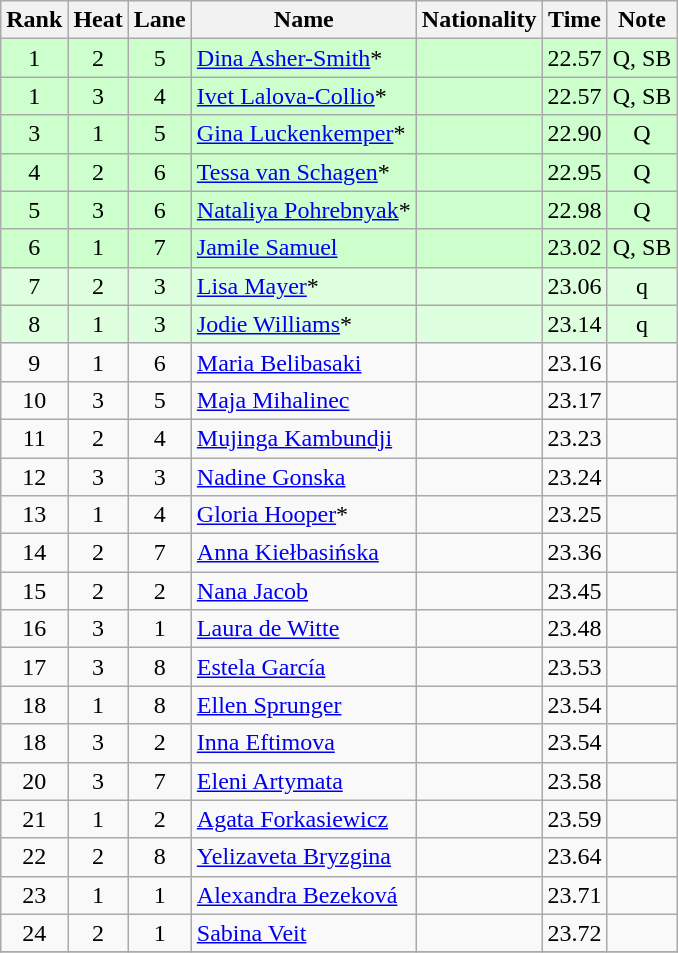<table class="wikitable sortable" style="text-align:center">
<tr>
<th>Rank</th>
<th>Heat</th>
<th>Lane</th>
<th>Name</th>
<th>Nationality</th>
<th>Time</th>
<th>Note</th>
</tr>
<tr bgcolor=ccffcc>
<td>1</td>
<td>2</td>
<td>5</td>
<td align=left><a href='#'>Dina Asher-Smith</a>*</td>
<td align=left></td>
<td>22.57</td>
<td>Q, SB</td>
</tr>
<tr bgcolor=ccffcc>
<td>1</td>
<td>3</td>
<td>4</td>
<td align=left><a href='#'>Ivet Lalova-Collio</a>*</td>
<td align=left></td>
<td>22.57</td>
<td>Q, SB</td>
</tr>
<tr bgcolor=ccffcc>
<td>3</td>
<td>1</td>
<td>5</td>
<td align=left><a href='#'>Gina Luckenkemper</a>*</td>
<td align=left></td>
<td>22.90</td>
<td>Q</td>
</tr>
<tr bgcolor=ccffcc>
<td>4</td>
<td>2</td>
<td>6</td>
<td align=left><a href='#'>Tessa van Schagen</a>*</td>
<td align=left></td>
<td>22.95</td>
<td>Q</td>
</tr>
<tr bgcolor=ccffcc>
<td>5</td>
<td>3</td>
<td>6</td>
<td align=left><a href='#'>Nataliya Pohrebnyak</a>*</td>
<td align=left></td>
<td>22.98</td>
<td>Q</td>
</tr>
<tr bgcolor=ccffcc>
<td>6</td>
<td>1</td>
<td>7</td>
<td align=left><a href='#'>Jamile Samuel</a></td>
<td align=left></td>
<td>23.02</td>
<td>Q, SB</td>
</tr>
<tr bgcolor=ddffdd>
<td>7</td>
<td>2</td>
<td>3</td>
<td align=left><a href='#'>Lisa Mayer</a>*</td>
<td align=left></td>
<td>23.06</td>
<td>q</td>
</tr>
<tr bgcolor=ddffdd>
<td>8</td>
<td>1</td>
<td>3</td>
<td align=left><a href='#'>Jodie Williams</a>*</td>
<td align=left></td>
<td>23.14</td>
<td>q</td>
</tr>
<tr>
<td>9</td>
<td>1</td>
<td>6</td>
<td align=left><a href='#'>Maria Belibasaki</a></td>
<td align=left></td>
<td>23.16</td>
<td></td>
</tr>
<tr>
<td>10</td>
<td>3</td>
<td>5</td>
<td align=left><a href='#'>Maja Mihalinec</a></td>
<td align=left></td>
<td>23.17</td>
<td></td>
</tr>
<tr>
<td>11</td>
<td>2</td>
<td>4</td>
<td align=left><a href='#'>Mujinga Kambundji</a></td>
<td align=left></td>
<td>23.23</td>
<td></td>
</tr>
<tr>
<td>12</td>
<td>3</td>
<td>3</td>
<td align=left><a href='#'>Nadine Gonska</a></td>
<td align=left></td>
<td>23.24</td>
<td></td>
</tr>
<tr>
<td>13</td>
<td>1</td>
<td>4</td>
<td align=left><a href='#'>Gloria Hooper</a>*</td>
<td align=left></td>
<td>23.25</td>
<td></td>
</tr>
<tr>
<td>14</td>
<td>2</td>
<td>7</td>
<td align=left><a href='#'>Anna Kiełbasińska</a></td>
<td align=left></td>
<td>23.36</td>
<td></td>
</tr>
<tr>
<td>15</td>
<td>2</td>
<td>2</td>
<td align=left><a href='#'>Nana Jacob</a></td>
<td align=left></td>
<td>23.45</td>
<td></td>
</tr>
<tr>
<td>16</td>
<td>3</td>
<td>1</td>
<td align=left><a href='#'>Laura de Witte</a></td>
<td align=left></td>
<td>23.48</td>
<td></td>
</tr>
<tr>
<td>17</td>
<td>3</td>
<td>8</td>
<td align=left><a href='#'>Estela García</a></td>
<td align=left></td>
<td>23.53</td>
<td></td>
</tr>
<tr>
<td>18</td>
<td>1</td>
<td>8</td>
<td align=left><a href='#'>Ellen Sprunger</a></td>
<td align=left></td>
<td>23.54</td>
<td></td>
</tr>
<tr>
<td>18</td>
<td>3</td>
<td>2</td>
<td align=left><a href='#'>Inna Eftimova</a></td>
<td align=left></td>
<td>23.54</td>
<td></td>
</tr>
<tr>
<td>20</td>
<td>3</td>
<td>7</td>
<td align=left><a href='#'>Eleni Artymata</a></td>
<td align=left></td>
<td>23.58</td>
<td></td>
</tr>
<tr>
<td>21</td>
<td>1</td>
<td>2</td>
<td align=left><a href='#'>Agata Forkasiewicz</a></td>
<td align=left></td>
<td>23.59</td>
<td></td>
</tr>
<tr>
<td>22</td>
<td>2</td>
<td>8</td>
<td align=left><a href='#'>Yelizaveta Bryzgina</a></td>
<td align=left></td>
<td>23.64</td>
<td></td>
</tr>
<tr>
<td>23</td>
<td>1</td>
<td>1</td>
<td align=left><a href='#'>Alexandra Bezeková</a></td>
<td align=left></td>
<td>23.71</td>
<td></td>
</tr>
<tr>
<td>24</td>
<td>2</td>
<td>1</td>
<td align=left><a href='#'>Sabina Veit</a></td>
<td align=left></td>
<td>23.72</td>
<td></td>
</tr>
<tr>
</tr>
</table>
